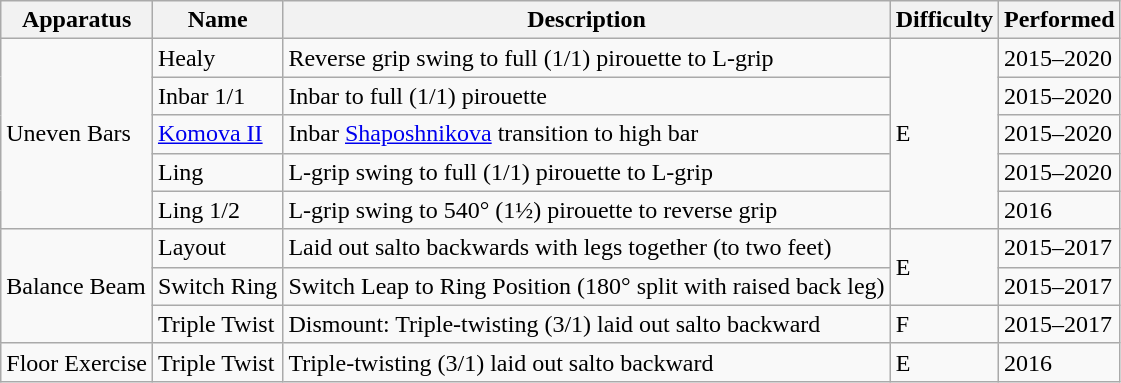<table class="wikitable">
<tr>
<th>Apparatus</th>
<th>Name</th>
<th>Description</th>
<th>Difficulty</th>
<th>Performed</th>
</tr>
<tr>
<td rowspan="5">Uneven Bars</td>
<td>Healy</td>
<td>Reverse grip swing to full (1/1) pirouette to L-grip</td>
<td rowspan="5">E</td>
<td>2015–2020</td>
</tr>
<tr>
<td>Inbar 1/1</td>
<td>Inbar to full (1/1) pirouette</td>
<td>2015–2020</td>
</tr>
<tr>
<td><a href='#'>Komova II</a></td>
<td>Inbar <a href='#'>Shaposhnikova</a> transition to high bar</td>
<td>2015–2020</td>
</tr>
<tr>
<td>Ling</td>
<td>L-grip swing to full (1/1) pirouette to L-grip</td>
<td>2015–2020</td>
</tr>
<tr>
<td>Ling 1/2</td>
<td>L-grip swing to 540° (1½) pirouette to reverse grip</td>
<td>2016</td>
</tr>
<tr>
<td rowspan="3">Balance Beam</td>
<td>Layout</td>
<td>Laid out salto backwards with legs together (to two feet)</td>
<td rowspan="2">E</td>
<td>2015–2017</td>
</tr>
<tr>
<td>Switch Ring</td>
<td>Switch Leap to Ring Position (180° split with raised back leg)</td>
<td>2015–2017</td>
</tr>
<tr>
<td>Triple Twist</td>
<td>Dismount: Triple-twisting (3/1) laid out salto backward</td>
<td>F</td>
<td>2015–2017</td>
</tr>
<tr>
<td rowspan="1">Floor Exercise</td>
<td>Triple Twist</td>
<td>Triple-twisting (3/1) laid out salto backward</td>
<td>E</td>
<td>2016</td>
</tr>
</table>
